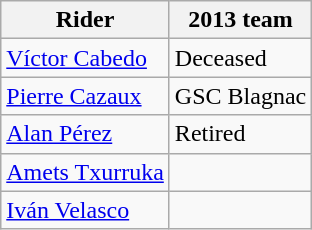<table class="wikitable">
<tr>
<th>Rider</th>
<th>2013 team</th>
</tr>
<tr>
<td><a href='#'>Víctor Cabedo</a></td>
<td>Deceased</td>
</tr>
<tr>
<td><a href='#'>Pierre Cazaux</a></td>
<td>GSC Blagnac</td>
</tr>
<tr>
<td><a href='#'>Alan Pérez</a></td>
<td>Retired</td>
</tr>
<tr>
<td><a href='#'>Amets Txurruka</a></td>
<td></td>
</tr>
<tr>
<td><a href='#'>Iván Velasco</a></td>
<td></td>
</tr>
</table>
